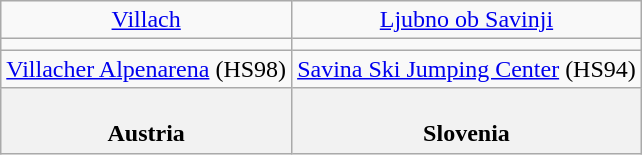<table class="wikitable" style="text-align:center">
<tr>
<td> <a href='#'>Villach</a></td>
<td> <a href='#'>Ljubno ob Savinji</a></td>
</tr>
<tr>
<td></td>
<td></td>
</tr>
<tr>
<td><a href='#'>Villacher Alpenarena</a> (HS98)</td>
<td><a href='#'>Savina Ski Jumping Center</a> (HS94)</td>
</tr>
<tr>
<th colspan="1"><br>Austria
</th>
<th colspan="1"><br>Slovenia
</th>
</tr>
</table>
